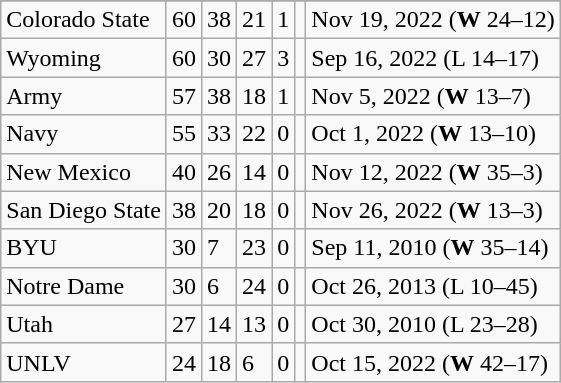<table class="wikitable">
<tr>
</tr>
<tr>
<td>Colorado State</td>
<td>60</td>
<td>38</td>
<td>21</td>
<td>1</td>
<td></td>
<td>Nov 19, 2022 (<strong>W</strong> 24–12)</td>
</tr>
<tr>
<td>Wyoming</td>
<td>60</td>
<td>30</td>
<td>27</td>
<td>3</td>
<td></td>
<td>Sep 16, 2022 (L 14–17)</td>
</tr>
<tr>
<td>Army</td>
<td>57</td>
<td>38</td>
<td>18</td>
<td>1</td>
<td></td>
<td>Nov 5, 2022 (<strong>W</strong> 13–7)</td>
</tr>
<tr>
<td>Navy</td>
<td>55</td>
<td>33</td>
<td>22</td>
<td>0</td>
<td></td>
<td>Oct 1, 2022 (<strong>W</strong> 13–10)</td>
</tr>
<tr>
<td>New Mexico</td>
<td>40</td>
<td>26</td>
<td>14</td>
<td>0</td>
<td></td>
<td>Nov 12, 2022 (<strong>W</strong> 35–3)</td>
</tr>
<tr>
<td>San Diego State</td>
<td>38</td>
<td>20</td>
<td>18</td>
<td>0</td>
<td></td>
<td>Nov 26, 2022 (<strong>W</strong> 13–3)</td>
</tr>
<tr>
<td>BYU</td>
<td>30</td>
<td>7</td>
<td>23</td>
<td>0</td>
<td></td>
<td>Sep 11, 2010 (<strong>W</strong> 35–14)</td>
</tr>
<tr>
<td>Notre Dame</td>
<td>30</td>
<td>6</td>
<td>24</td>
<td>0</td>
<td></td>
<td>Oct 26, 2013 (L 10–45)</td>
</tr>
<tr>
<td>Utah</td>
<td>27</td>
<td>14</td>
<td>13</td>
<td>0</td>
<td></td>
<td>Oct 30, 2010 (L 23–28)</td>
</tr>
<tr>
<td>UNLV</td>
<td>24</td>
<td>18</td>
<td>6</td>
<td>0</td>
<td></td>
<td>Oct 15, 2022 (<strong>W</strong> 42–17)</td>
</tr>
</table>
